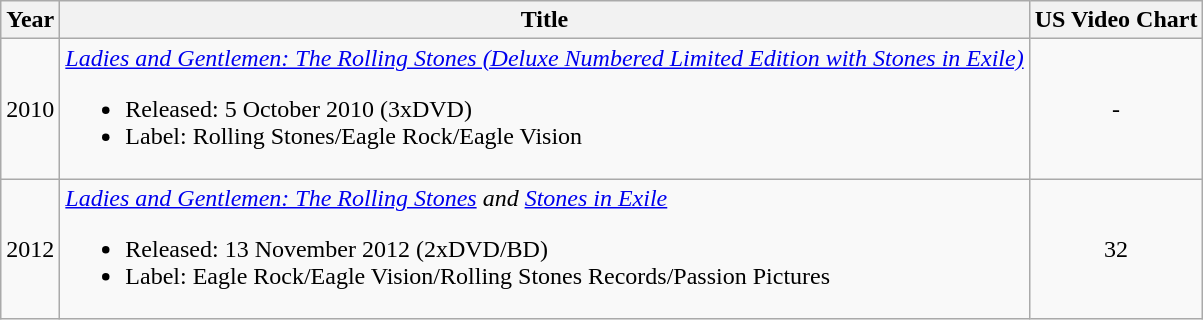<table class="wikitable">
<tr>
<th>Year</th>
<th>Title</th>
<th>US Video Chart</th>
</tr>
<tr>
<td>2010</td>
<td><em><a href='#'>Ladies and Gentlemen: The Rolling Stones (Deluxe Numbered Limited Edition with Stones in Exile)</a></em><br><ul><li>Released: 5 October 2010 (3xDVD)</li><li>Label: Rolling Stones/Eagle Rock/Eagle Vision</li></ul></td>
<td style="text-align:center;">-</td>
</tr>
<tr>
<td>2012</td>
<td><em><a href='#'>Ladies and Gentlemen: The Rolling Stones</a> and <a href='#'>Stones in Exile</a></em><br><ul><li>Released: 13 November 2012 (2xDVD/BD)</li><li>Label: Eagle Rock/Eagle Vision/Rolling Stones Records/Passion Pictures</li></ul></td>
<td style="text-align:center;">32</td>
</tr>
</table>
